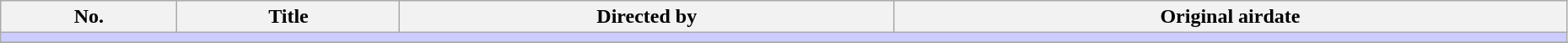<table class="wikitable" width="98%">
<tr>
<th>No.</th>
<th>Title</th>
<th>Directed by</th>
<th>Original airdate</th>
</tr>
<tr>
<td colspan="4" bgcolor="#CCF"></td>
</tr>
<tr>
</tr>
</table>
